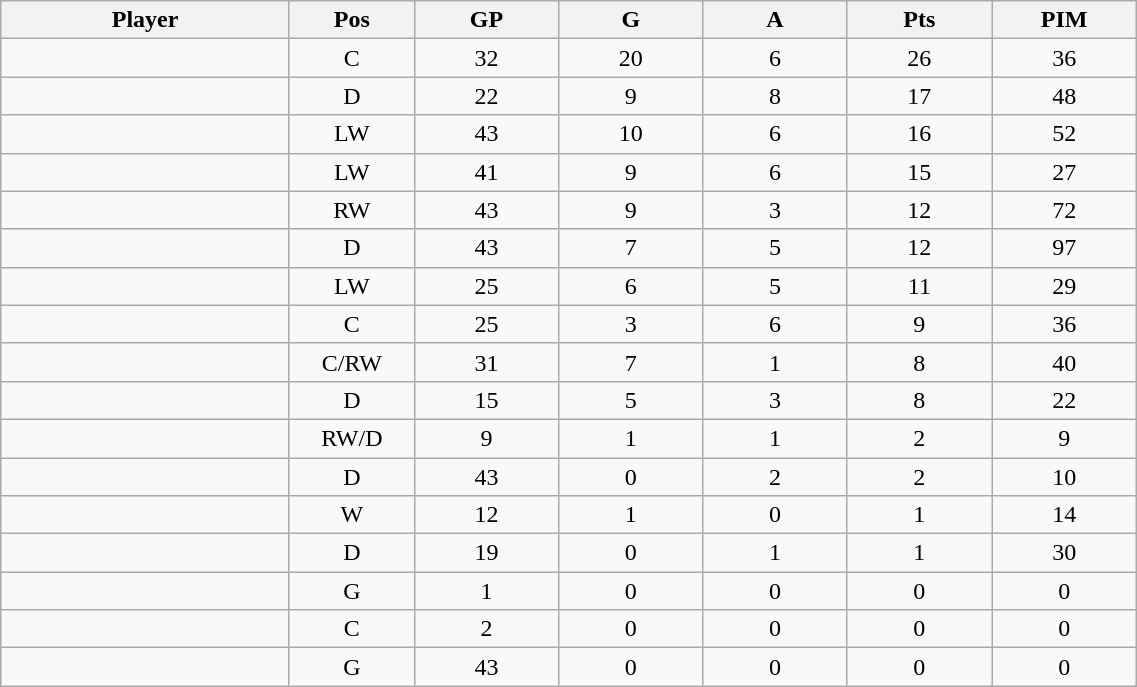<table class="wikitable sortable" width="60%">
<tr ALIGN="center">
<th bgcolor="#DDDDFF" width="10%">Player</th>
<th bgcolor="#DDDDFF" width="3%" title="Position">Pos</th>
<th bgcolor="#DDDDFF" width="5%" title="Games played">GP</th>
<th bgcolor="#DDDDFF" width="5%" title="Goals">G</th>
<th bgcolor="#DDDDFF" width="5%" title="Assists">A</th>
<th bgcolor="#DDDDFF" width="5%" title="Points">Pts</th>
<th bgcolor="#DDDDFF" width="5%" title="Penalties in Minutes">PIM</th>
</tr>
<tr align="center">
<td align="right"></td>
<td>C</td>
<td>32</td>
<td>20</td>
<td>6</td>
<td>26</td>
<td>36</td>
</tr>
<tr align="center">
<td align="right"></td>
<td>D</td>
<td>22</td>
<td>9</td>
<td>8</td>
<td>17</td>
<td>48</td>
</tr>
<tr align="center">
<td align="right"></td>
<td>LW</td>
<td>43</td>
<td>10</td>
<td>6</td>
<td>16</td>
<td>52</td>
</tr>
<tr align="center">
<td align="right"></td>
<td>LW</td>
<td>41</td>
<td>9</td>
<td>6</td>
<td>15</td>
<td>27</td>
</tr>
<tr align="center">
<td align="right"></td>
<td>RW</td>
<td>43</td>
<td>9</td>
<td>3</td>
<td>12</td>
<td>72</td>
</tr>
<tr align="center">
<td align="right"></td>
<td>D</td>
<td>43</td>
<td>7</td>
<td>5</td>
<td>12</td>
<td>97</td>
</tr>
<tr align="center">
<td align="right"></td>
<td>LW</td>
<td>25</td>
<td>6</td>
<td>5</td>
<td>11</td>
<td>29</td>
</tr>
<tr align="center">
<td align="right"></td>
<td>C</td>
<td>25</td>
<td>3</td>
<td>6</td>
<td>9</td>
<td>36</td>
</tr>
<tr align="center">
<td align="right"></td>
<td>C/RW</td>
<td>31</td>
<td>7</td>
<td>1</td>
<td>8</td>
<td>40</td>
</tr>
<tr align="center">
<td align="right"></td>
<td>D</td>
<td>15</td>
<td>5</td>
<td>3</td>
<td>8</td>
<td>22</td>
</tr>
<tr align="center">
<td align="right"></td>
<td>RW/D</td>
<td>9</td>
<td>1</td>
<td>1</td>
<td>2</td>
<td>9</td>
</tr>
<tr align="center">
<td align="right"></td>
<td>D</td>
<td>43</td>
<td>0</td>
<td>2</td>
<td>2</td>
<td>10</td>
</tr>
<tr align="center">
<td align="right"></td>
<td>W</td>
<td>12</td>
<td>1</td>
<td>0</td>
<td>1</td>
<td>14</td>
</tr>
<tr align="center">
<td align="right"></td>
<td>D</td>
<td>19</td>
<td>0</td>
<td>1</td>
<td>1</td>
<td>30</td>
</tr>
<tr align="center">
<td align="right"></td>
<td>G</td>
<td>1</td>
<td>0</td>
<td>0</td>
<td>0</td>
<td>0</td>
</tr>
<tr align="center">
<td align="right"></td>
<td>C</td>
<td>2</td>
<td>0</td>
<td>0</td>
<td>0</td>
<td>0</td>
</tr>
<tr align="center">
<td align="right"></td>
<td>G</td>
<td>43</td>
<td>0</td>
<td>0</td>
<td>0</td>
<td>0</td>
</tr>
</table>
